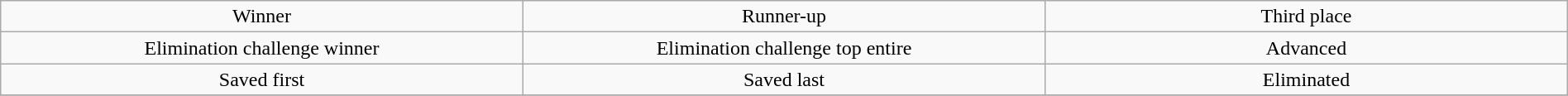<table class="wikitable" style="text-align:center; width:100%;" align="center">
<tr>
<td width=250> Winner</td>
<td width=250> Runner-up</td>
<td width=250> Third place</td>
</tr>
<tr>
<td> Elimination challenge winner</td>
<td> Elimination challenge top entire</td>
<td> Advanced</td>
</tr>
<tr>
<td> Saved first</td>
<td> Saved last</td>
<td> Eliminated</td>
</tr>
<tr>
</tr>
</table>
